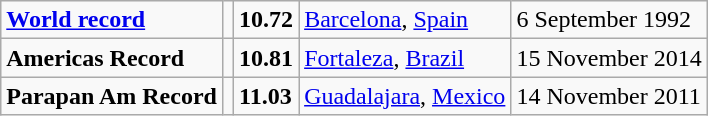<table class="wikitable">
<tr>
<td><strong><a href='#'>World record</a></strong></td>
<td></td>
<td><strong>10.72</strong></td>
<td><a href='#'>Barcelona</a>, <a href='#'>Spain</a></td>
<td>6 September 1992</td>
</tr>
<tr>
<td><strong>Americas Record</strong></td>
<td></td>
<td><strong>10.81</strong></td>
<td><a href='#'>Fortaleza</a>, <a href='#'>Brazil</a></td>
<td>15 November 2014</td>
</tr>
<tr>
<td><strong>Parapan Am Record</strong></td>
<td></td>
<td><strong>11.03</strong></td>
<td><a href='#'>Guadalajara</a>, <a href='#'>Mexico</a></td>
<td>14 November 2011</td>
</tr>
</table>
